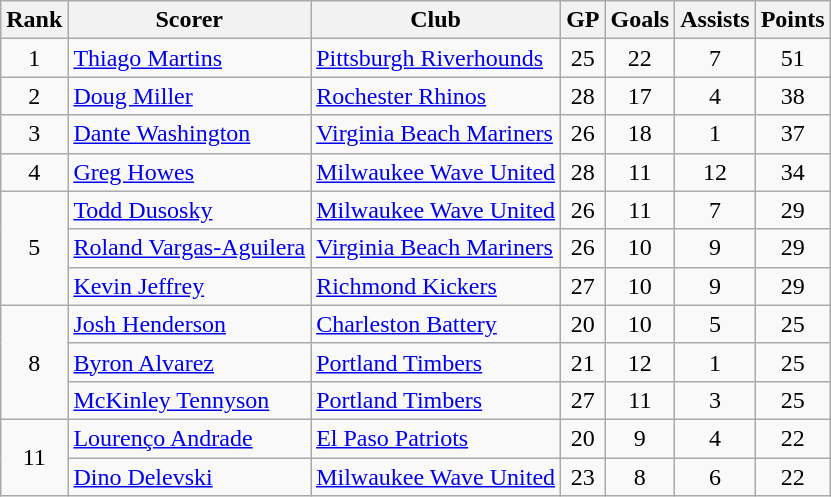<table class="wikitable">
<tr>
<th>Rank</th>
<th>Scorer</th>
<th>Club</th>
<th>GP</th>
<th>Goals</th>
<th>Assists</th>
<th>Points</th>
</tr>
<tr>
<td align=center>1</td>
<td><a href='#'>Thiago Martins</a></td>
<td><a href='#'>Pittsburgh Riverhounds</a></td>
<td align=center>25</td>
<td align=center>22</td>
<td align=center>7</td>
<td align=center>51</td>
</tr>
<tr>
<td align=center>2</td>
<td><a href='#'>Doug Miller</a></td>
<td><a href='#'>Rochester Rhinos</a></td>
<td align=center>28</td>
<td align=center>17</td>
<td align=center>4</td>
<td align=center>38</td>
</tr>
<tr>
<td align=center>3</td>
<td><a href='#'>Dante Washington</a></td>
<td><a href='#'>Virginia Beach Mariners</a></td>
<td align=center>26</td>
<td align=center>18</td>
<td align=center>1</td>
<td align=center>37</td>
</tr>
<tr>
<td align=center>4</td>
<td><a href='#'>Greg Howes</a></td>
<td><a href='#'>Milwaukee Wave United</a></td>
<td align=center>28</td>
<td align=center>11</td>
<td align=center>12</td>
<td align=center>34</td>
</tr>
<tr>
<td rowspan=3 align=center>5</td>
<td><a href='#'>Todd Dusosky</a></td>
<td><a href='#'>Milwaukee Wave United</a></td>
<td align=center>26</td>
<td align=center>11</td>
<td align=center>7</td>
<td align=center>29</td>
</tr>
<tr>
<td><a href='#'>Roland Vargas-Aguilera</a></td>
<td><a href='#'>Virginia Beach Mariners</a></td>
<td align=center>26</td>
<td align=center>10</td>
<td align=center>9</td>
<td align=center>29</td>
</tr>
<tr>
<td><a href='#'>Kevin Jeffrey</a></td>
<td><a href='#'>Richmond Kickers</a></td>
<td align=center>27</td>
<td align=center>10</td>
<td align=center>9</td>
<td align=center>29</td>
</tr>
<tr>
<td rowspan=3 align=center>8</td>
<td><a href='#'>Josh Henderson</a></td>
<td><a href='#'>Charleston Battery</a></td>
<td align=center>20</td>
<td align=center>10</td>
<td align=center>5</td>
<td align=center>25</td>
</tr>
<tr>
<td><a href='#'>Byron Alvarez</a></td>
<td><a href='#'>Portland Timbers</a></td>
<td align=center>21</td>
<td align=center>12</td>
<td align=center>1</td>
<td align=center>25</td>
</tr>
<tr>
<td><a href='#'>McKinley Tennyson</a></td>
<td><a href='#'>Portland Timbers</a></td>
<td align=center>27</td>
<td align=center>11</td>
<td align=center>3</td>
<td align=center>25</td>
</tr>
<tr>
<td rowspan=2 align=center>11</td>
<td><a href='#'>Lourenço Andrade</a></td>
<td><a href='#'>El Paso Patriots</a></td>
<td align=center>20</td>
<td align=center>9</td>
<td align=center>4</td>
<td align=center>22</td>
</tr>
<tr>
<td><a href='#'>Dino Delevski</a></td>
<td><a href='#'>Milwaukee Wave United</a></td>
<td align=center>23</td>
<td align=center>8</td>
<td align=center>6</td>
<td align=center>22</td>
</tr>
</table>
